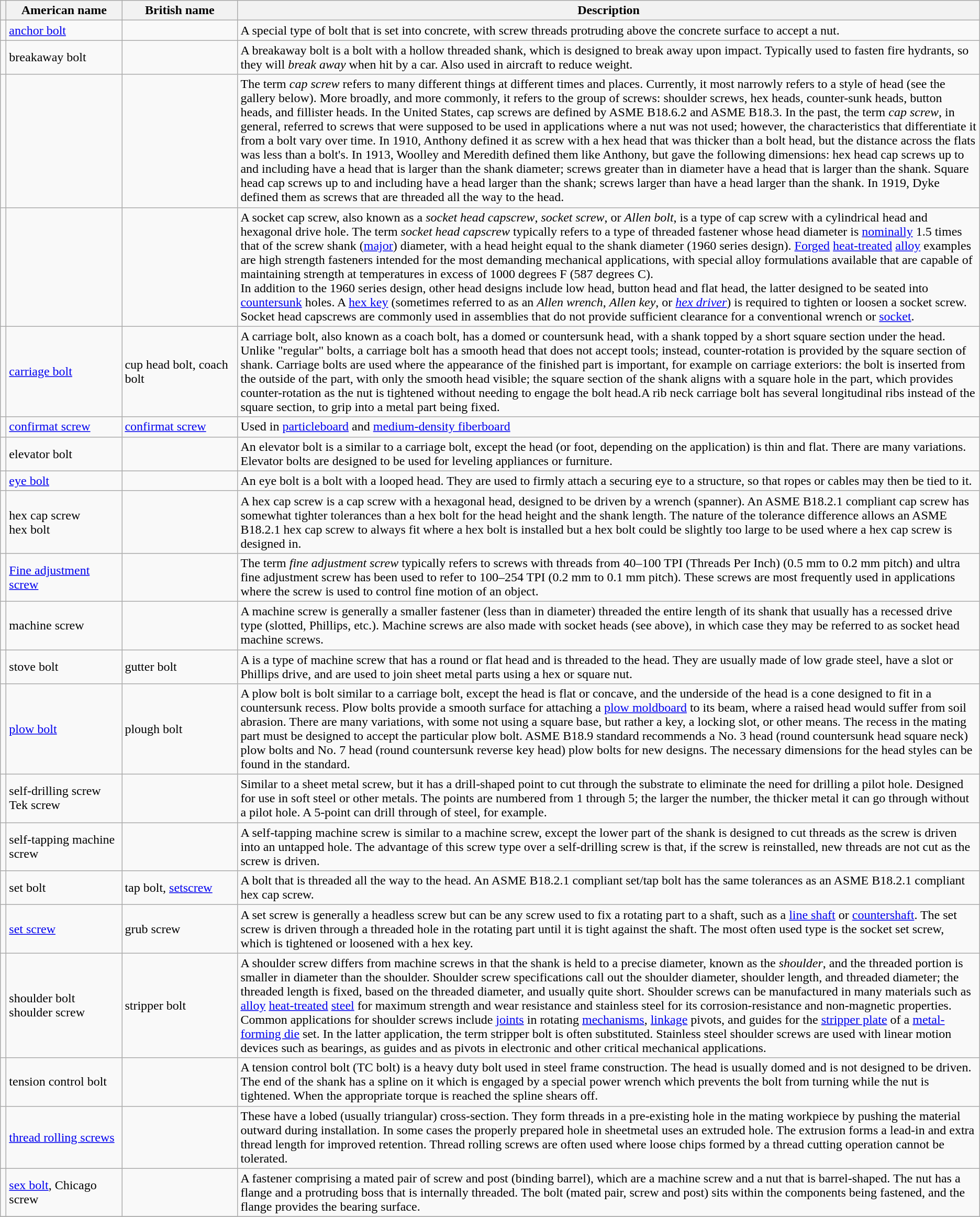<table class="wikitable sortable">
<tr>
<th class="unsortable"></th>
<th style="width: 140px">American name</th>
<th style="width: 140px">British name</th>
<th class="unsortable">Description</th>
</tr>
<tr>
<td></td>
<td><a href='#'>anchor bolt</a> </td>
<td></td>
<td>A special type of bolt that is set into concrete, with screw threads protruding above the concrete surface to accept a nut.</td>
</tr>
<tr>
<td></td>
<td>breakaway bolt</td>
<td></td>
<td>A breakaway bolt is a bolt with a hollow threaded shank, which is designed to break away upon impact. Typically used to fasten fire hydrants, so they will <em>break away</em> when hit by a car. Also used in aircraft to reduce weight.</td>
</tr>
<tr>
<td></td>
<td></td>
<td></td>
<td>The term <em>cap screw</em>  refers to many different things at different times and places. Currently, it most narrowly refers to a style of head (see the gallery below). More broadly, and more commonly, it refers to the group of screws: shoulder screws, hex heads, counter-sunk heads, button heads, and fillister heads. In the United States, cap screws are defined by ASME B18.6.2 and ASME B18.3. In the past, the term <em>cap screw</em>, in general, referred to screws that were supposed to be used in applications where a nut was not used; however, the characteristics that differentiate it from a bolt vary over time. In 1910, Anthony defined it as screw with a hex head that was thicker than a bolt head, but the distance across the flats was less than a bolt's. In 1913, Woolley and Meredith defined them like Anthony, but gave the following dimensions: hex head cap screws up to and including  have a head that is  larger than the shank diameter; screws greater than  in diameter have a head that is  larger than the shank. Square head cap screws up to and including  have a head  larger than the shank; screws larger than  have a head  larger than the shank. In 1919, Dyke defined them as screws that are threaded all the way to the head.</td>
</tr>
<tr>
<td><br></td>
<td></td>
<td></td>
<td>A socket cap screw, also known as a <em>socket head capscrew</em>, <em>socket screw</em>, or <em>Allen bolt</em>, is a type of cap screw with a cylindrical head and hexagonal drive hole.  The term <em>socket head capscrew</em> typically refers to a type of threaded fastener whose head diameter is <a href='#'>nominally</a> 1.5 times that of the screw shank (<a href='#'>major</a>) diameter, with a head height equal to the shank diameter (1960 series design). <a href='#'>Forged</a> <a href='#'>heat-treated</a> <a href='#'>alloy</a> examples are high strength fasteners intended for the most demanding mechanical applications, with special alloy formulations available that are capable of maintaining strength at temperatures in excess of 1000 degrees F (587 degrees C).<br>In addition to the 1960 series design, other head designs include low head, button head and flat head, the latter designed to be seated into <a href='#'>countersunk</a> holes.  A <a href='#'>hex key</a> (sometimes referred to as an <em>Allen wrench</em>, <em>Allen key</em>, or <em><a href='#'>hex driver</a></em>) is required to tighten or loosen a socket screw. Socket head capscrews are commonly used in assemblies that do not provide sufficient clearance for a conventional wrench or <a href='#'>socket</a>.</td>
</tr>
<tr>
<td></td>
<td><a href='#'>carriage bolt</a></td>
<td>cup head bolt, coach bolt</td>
<td>A carriage bolt, also known as a coach bolt, has a domed or countersunk head, with a shank topped by a short square section under the head. Unlike "regular" bolts, a carriage bolt has a smooth head that does not accept tools; instead, counter-rotation is provided by the square section of shank. Carriage bolts are used where the appearance of the finished part is important, for example on carriage exteriors: the bolt is inserted from the outside of the part, with only the smooth head visible; the square section of the shank aligns with a square hole in the part, which provides counter-rotation as the nut is tightened without needing to engage the bolt head.A rib neck carriage bolt has several longitudinal ribs instead of the square section, to grip into a metal part being fixed.</td>
</tr>
<tr>
<td></td>
<td><a href='#'>confirmat screw</a></td>
<td><a href='#'>confirmat screw</a></td>
<td>Used in <a href='#'>particleboard</a> and <a href='#'>medium-density fiberboard</a></td>
</tr>
<tr>
<td></td>
<td>elevator bolt</td>
<td></td>
<td>An elevator bolt is a similar to a carriage bolt, except the head (or foot, depending on the application) is thin and flat. There are many variations.   Elevator bolts are designed to be used for leveling appliances or furniture.</td>
</tr>
<tr>
<td></td>
<td><a href='#'>eye bolt</a></td>
<td></td>
<td>An eye bolt is a bolt with a looped head. They are used to firmly attach a securing eye to a structure, so that ropes or cables may then be tied to it.</td>
</tr>
<tr>
<td></td>
<td>hex cap screw<br>hex bolt</td>
<td></td>
<td>A hex cap screw is a cap screw with a hexagonal head, designed to be driven by a wrench (spanner). An ASME B18.2.1 compliant cap screw has somewhat tighter tolerances than a hex bolt for the head height and the shank length. The nature of the tolerance difference allows an ASME B18.2.1 hex cap screw to always fit where a hex bolt is installed but a hex bolt could be slightly too large to be used where a hex cap screw is designed in.</td>
</tr>
<tr>
<td></td>
<td><a href='#'>Fine adjustment screw</a></td>
<td></td>
<td>The term <em>fine adjustment screw</em> typically refers to screws with threads from 40–100 TPI (Threads Per Inch) (0.5 mm to 0.2 mm pitch) and ultra fine adjustment screw has been used to refer to 100–254 TPI (0.2 mm to 0.1 mm pitch).  These screws are most frequently used in applications where the screw is used to control fine motion of an object.</td>
</tr>
<tr>
<td></td>
<td>machine screw</td>
<td></td>
<td>A machine screw is generally a smaller fastener (less than  in diameter) threaded the entire length of its shank that usually has a recessed drive type (slotted, Phillips, etc.).  Machine screws are also made with socket heads (see above), in which case they may be referred to as socket head machine screws.</td>
</tr>
<tr>
<td></td>
<td>stove bolt</td>
<td>gutter bolt</td>
<td>A   is a type of machine screw that has a round or flat head and is threaded to the head. They are usually made of low grade steel, have a slot or Phillips drive, and are used to join sheet metal parts using a hex or square nut.</td>
</tr>
<tr>
<td> </td>
<td><a href='#'>plow bolt</a></td>
<td>plough bolt</td>
<td>A plow bolt is bolt similar to a carriage bolt, except the head is flat or concave, and the underside of the head is a cone designed to fit in a countersunk recess. Plow bolts provide a smooth surface for attaching a <a href='#'>plow moldboard</a> to its beam, where a raised head would suffer from soil abrasion. There are  many variations, with some not using a square base, but rather a key, a locking slot, or other means. The recess in the mating part must be designed to accept the particular plow bolt.  ASME B18.9 standard recommends a No. 3 head (round countersunk head square neck) plow bolts and No. 7 head (round countersunk reverse key head) plow bolts for new designs.  The necessary dimensions for the head styles can be found in the standard.</td>
</tr>
<tr>
<td></td>
<td>self-drilling screw<br>Tek screw</td>
<td></td>
<td>Similar to a sheet metal screw, but it has a drill-shaped point to cut through the substrate to eliminate the need for drilling a pilot hole. Designed for use in soft steel or other metals. The points are numbered from 1 through 5; the larger the number, the thicker metal it can go through without a pilot hole. A 5-point can drill through  of steel, for example.</td>
</tr>
<tr>
<td></td>
<td>self-tapping machine screw</td>
<td></td>
<td>A self-tapping machine screw is similar to a machine screw, except the lower part of the shank is designed to cut threads as the screw is driven into an untapped hole. The advantage of this screw type over a self-drilling screw is that, if the screw is reinstalled, new threads are not cut as the screw is driven.</td>
</tr>
<tr>
<td></td>
<td>set bolt</td>
<td>tap bolt, <a href='#'>setscrew</a></td>
<td>A bolt that is threaded all the way to the head. An ASME B18.2.1 compliant set/tap bolt has the same tolerances as an ASME B18.2.1 compliant hex cap screw.</td>
</tr>
<tr>
<td></td>
<td><a href='#'>set screw</a></td>
<td>grub screw</td>
<td>A set screw is generally a headless screw but can be any screw used to fix a rotating part to a shaft, such as a <a href='#'>line shaft</a> or <a href='#'>countershaft</a>. The set screw is driven through a threaded hole in the rotating part until it is tight against the shaft.  The most often used type is the socket set screw, which is tightened or loosened with a hex key.</td>
</tr>
<tr>
<td></td>
<td>shoulder bolt<br>shoulder screw</td>
<td>stripper bolt</td>
<td>A shoulder screw differs from machine screws in that the shank is held to a precise diameter, known as the <em>shoulder</em>, and the threaded portion is smaller in diameter than the shoulder. Shoulder screw specifications call out the shoulder diameter, shoulder length, and threaded diameter; the threaded length is fixed, based on the threaded diameter, and usually quite short. Shoulder screws can be manufactured in many materials such as <a href='#'>alloy</a> <a href='#'>heat-treated</a> <a href='#'>steel</a> for maximum strength and wear resistance and stainless steel for its corrosion-resistance and non-magnetic properties. Common applications for shoulder screws include <a href='#'>joints</a> in rotating <a href='#'>mechanisms</a>, <a href='#'>linkage</a> pivots, and guides for the <a href='#'>stripper plate</a> of a <a href='#'>metal-forming die</a> set. In the latter application, the term stripper bolt is often substituted. Stainless steel shoulder screws are used with linear motion devices such as bearings, as guides and as pivots in electronic and other critical mechanical applications.</td>
</tr>
<tr>
<td></td>
<td>tension control bolt</td>
<td></td>
<td>A tension control bolt (TC bolt) is a heavy duty bolt used in steel frame construction. The head is usually domed and is not designed to be driven. The end of the shank has a spline on it which is engaged by a special power wrench which prevents the bolt from turning while the nut is tightened. When the appropriate torque is reached the spline shears off.</td>
</tr>
<tr>
<td></td>
<td><a href='#'>thread rolling screws</a></td>
<td></td>
<td>These have a lobed (usually triangular) cross-section. They form threads in a pre-existing hole in the mating workpiece by pushing the material outward during installation. In some cases the properly prepared hole in sheetmetal uses an extruded hole. The extrusion forms a lead-in and extra thread length for improved retention. Thread rolling screws are often used where loose chips formed by a thread cutting operation cannot be tolerated.</td>
</tr>
<tr>
<td></td>
<td><a href='#'>sex bolt</a>, Chicago screw</td>
<td></td>
<td>A fastener comprising a mated pair of screw and post (binding barrel), which are a machine screw and a nut that is barrel-shaped. The nut has a flange and a protruding boss that is internally threaded. The bolt (mated pair, screw and post) sits within the components being fastened, and the flange provides the bearing surface.</td>
</tr>
<tr>
</tr>
</table>
